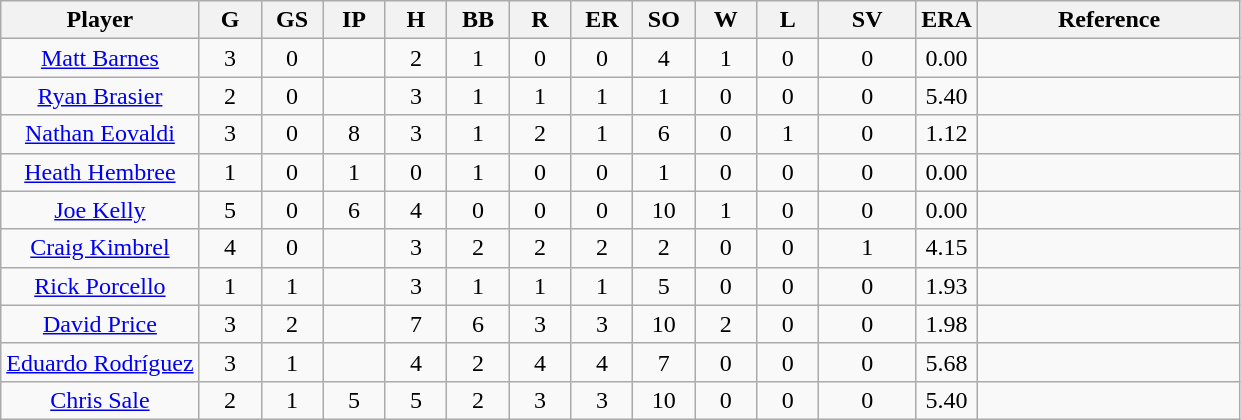<table class="wikitable sortable" style="text-align:center">
<tr>
<th width="16%">Player</th>
<th width="5%">G</th>
<th width="5%">GS</th>
<th width="5%">IP</th>
<th width="5%">H</th>
<th width="5%">BB</th>
<th width="5%">R</th>
<th width="5%">ER</th>
<th width="5%">SO</th>
<th width="5%">W</th>
<th width="5%">L</th>
<th>SV</th>
<th width="5%">ERA</th>
<th>Reference</th>
</tr>
<tr>
<td><a href='#'>Matt Barnes</a></td>
<td>3</td>
<td>0</td>
<td></td>
<td>2</td>
<td>1</td>
<td>0</td>
<td>0</td>
<td>4</td>
<td>1</td>
<td>0</td>
<td>0</td>
<td>0.00</td>
<td></td>
</tr>
<tr>
<td><a href='#'>Ryan Brasier</a></td>
<td>2</td>
<td>0</td>
<td></td>
<td>3</td>
<td>1</td>
<td>1</td>
<td>1</td>
<td>1</td>
<td>0</td>
<td>0</td>
<td>0</td>
<td>5.40</td>
<td></td>
</tr>
<tr>
<td><a href='#'>Nathan Eovaldi</a></td>
<td>3</td>
<td>0</td>
<td>8</td>
<td>3</td>
<td>1</td>
<td>2</td>
<td>1</td>
<td>6</td>
<td>0</td>
<td>1</td>
<td>0</td>
<td>1.12</td>
<td></td>
</tr>
<tr>
<td><a href='#'>Heath Hembree</a></td>
<td>1</td>
<td>0</td>
<td>1</td>
<td>0</td>
<td>1</td>
<td>0</td>
<td>0</td>
<td>1</td>
<td>0</td>
<td>0</td>
<td>0</td>
<td>0.00</td>
<td></td>
</tr>
<tr>
<td><a href='#'>Joe Kelly</a></td>
<td>5</td>
<td>0</td>
<td>6</td>
<td>4</td>
<td>0</td>
<td>0</td>
<td>0</td>
<td>10</td>
<td>1</td>
<td>0</td>
<td>0</td>
<td>0.00</td>
<td></td>
</tr>
<tr>
<td><a href='#'>Craig Kimbrel</a></td>
<td>4</td>
<td>0</td>
<td></td>
<td>3</td>
<td>2</td>
<td>2</td>
<td>2</td>
<td>2</td>
<td>0</td>
<td>0</td>
<td>1</td>
<td>4.15</td>
<td></td>
</tr>
<tr>
<td><a href='#'>Rick Porcello</a></td>
<td>1</td>
<td>1</td>
<td></td>
<td>3</td>
<td>1</td>
<td>1</td>
<td>1</td>
<td>5</td>
<td>0</td>
<td>0</td>
<td>0</td>
<td>1.93</td>
<td></td>
</tr>
<tr>
<td><a href='#'>David Price</a></td>
<td>3</td>
<td>2</td>
<td></td>
<td>7</td>
<td>6</td>
<td>3</td>
<td>3</td>
<td>10</td>
<td>2</td>
<td>0</td>
<td>0</td>
<td>1.98</td>
<td></td>
</tr>
<tr>
<td><a href='#'>Eduardo Rodríguez</a></td>
<td>3</td>
<td>1</td>
<td></td>
<td>4</td>
<td>2</td>
<td>4</td>
<td>4</td>
<td>7</td>
<td>0</td>
<td>0</td>
<td>0</td>
<td>5.68</td>
<td></td>
</tr>
<tr>
<td><a href='#'>Chris Sale</a></td>
<td>2</td>
<td>1</td>
<td>5</td>
<td>5</td>
<td>2</td>
<td>3</td>
<td>3</td>
<td>10</td>
<td>0</td>
<td>0</td>
<td>0</td>
<td>5.40</td>
<td></td>
</tr>
</table>
